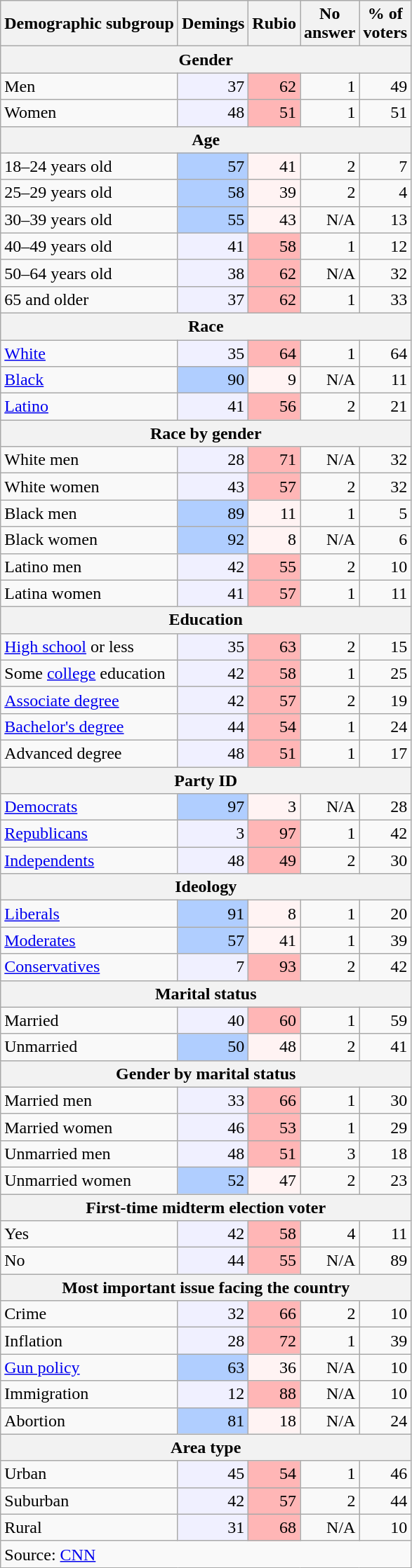<table class="wikitable sortable">
<tr>
<th>Demographic subgroup</th>
<th>Demings</th>
<th>Rubio</th>
<th>No<br>answer</th>
<th>% of<br>voters</th>
</tr>
<tr>
<th colspan="5">Gender</th>
</tr>
<tr>
<td>Men</td>
<td style="text-align:right; background:#f0f0ff;">37</td>
<td style="text-align:right; background:#ffb6b6;">62</td>
<td style="text-align:right;">1</td>
<td style="text-align:right;">49</td>
</tr>
<tr>
<td>Women</td>
<td style="text-align:right; background:#f0f0ff;">48</td>
<td style="text-align:right; background:#ffb6b6;">51</td>
<td style="text-align:right;">1</td>
<td style="text-align:right;">51</td>
</tr>
<tr>
<th colspan="5">Age</th>
</tr>
<tr>
<td>18–24 years old</td>
<td style="text-align:right; background:#b0ceff;">57</td>
<td style="text-align:right; background:#fff3f3;">41</td>
<td style="text-align:right;">2</td>
<td style="text-align:right;">7</td>
</tr>
<tr>
<td>25–29 years old</td>
<td style="text-align:right; background:#b0ceff;">58</td>
<td style="text-align:right; background:#fff3f3;">39</td>
<td style="text-align:right;">2</td>
<td style="text-align:right;">4</td>
</tr>
<tr>
<td>30–39 years old</td>
<td style="text-align:right; background:#b0ceff;">55</td>
<td style="text-align:right; background:#fff3f3;">43</td>
<td style="text-align:right;">N/A</td>
<td style="text-align:right;">13</td>
</tr>
<tr>
<td>40–49 years old</td>
<td style="text-align:right; background:#f0f0ff;">41</td>
<td style="text-align:right; background:#ffb6b6;">58</td>
<td style="text-align:right;">1</td>
<td style="text-align:right;">12</td>
</tr>
<tr>
<td>50–64 years old</td>
<td style="text-align:right; background:#f0f0ff;">38</td>
<td style="text-align:right; background:#ffb6b6;">62</td>
<td style="text-align:right;">N/A</td>
<td style="text-align:right;">32</td>
</tr>
<tr>
<td>65 and older</td>
<td style="text-align:right; background:#f0f0ff;">37</td>
<td style="text-align:right; background:#ffb6b6;">62</td>
<td style="text-align:right;">1</td>
<td style="text-align:right;">33</td>
</tr>
<tr>
<th colspan="5">Race</th>
</tr>
<tr>
<td><a href='#'>White</a></td>
<td style="text-align:right; background:#f0f0ff;">35</td>
<td style="text-align:right; background:#ffb6b6;">64</td>
<td style="text-align:right;">1</td>
<td style="text-align:right;">64</td>
</tr>
<tr>
<td><a href='#'>Black</a></td>
<td style="text-align:right; background:#b0ceff;">90</td>
<td style="text-align:right; background:#fff3f3;">9</td>
<td style="text-align:right;">N/A</td>
<td style="text-align:right;">11</td>
</tr>
<tr>
<td><a href='#'>Latino</a></td>
<td style="text-align:right; background:#f0f0ff;">41</td>
<td style="text-align:right; background:#ffb6b6;">56</td>
<td style="text-align:right;">2</td>
<td style="text-align:right;">21</td>
</tr>
<tr>
<th colspan="5">Race by gender</th>
</tr>
<tr>
<td>White men</td>
<td style="text-align:right; background:#f0f0ff;">28</td>
<td style="text-align:right; background:#ffb6b6;">71</td>
<td style="text-align:right;">N/A</td>
<td style="text-align:right;">32</td>
</tr>
<tr>
<td>White women</td>
<td style="text-align:right; background:#f0f0ff;">43</td>
<td style="text-align:right; background:#ffb6b6;">57</td>
<td style="text-align:right;">2</td>
<td style="text-align:right;">32</td>
</tr>
<tr>
<td>Black men</td>
<td style="text-align:right; background:#b0ceff;">89</td>
<td style="text-align:right; background:#fff3f3;">11</td>
<td style="text-align:right;">1</td>
<td style="text-align:right;">5</td>
</tr>
<tr>
<td>Black women</td>
<td style="text-align:right; background:#b0ceff;">92</td>
<td style="text-align:right; background:#fff3f3;">8</td>
<td style="text-align:right;">N/A</td>
<td style="text-align:right;">6</td>
</tr>
<tr>
<td>Latino men</td>
<td style="text-align:right; background:#f0f0ff;">42</td>
<td style="text-align:right; background:#ffb6b6;">55</td>
<td style="text-align:right;">2</td>
<td style="text-align:right;">10</td>
</tr>
<tr>
<td>Latina women</td>
<td style="text-align:right; background:#f0f0ff;">41</td>
<td style="text-align:right; background:#ffb6b6;">57</td>
<td style="text-align:right;">1</td>
<td style="text-align:right;">11</td>
</tr>
<tr>
<th colspan="5">Education</th>
</tr>
<tr>
<td><a href='#'>High school</a> or less</td>
<td style="text-align:right; background:#f0f0ff;">35</td>
<td style="text-align:right; background:#ffb6b6;">63</td>
<td style="text-align:right;">2</td>
<td style="text-align:right;">15</td>
</tr>
<tr>
<td>Some <a href='#'>college</a> education</td>
<td style="text-align:right; background:#f0f0ff;">42</td>
<td style="text-align:right; background:#ffb6b6;">58</td>
<td style="text-align:right;">1</td>
<td style="text-align:right;">25</td>
</tr>
<tr>
<td><a href='#'>Associate degree</a></td>
<td style="text-align:right; background:#f0f0ff;">42</td>
<td style="text-align:right; background:#ffb6b6;">57</td>
<td style="text-align:right;">2</td>
<td style="text-align:right;">19</td>
</tr>
<tr>
<td><a href='#'>Bachelor's degree</a></td>
<td style="text-align:right; background:#f0f0ff;">44</td>
<td style="text-align:right; background:#ffb6b6;">54</td>
<td style="text-align:right;">1</td>
<td style="text-align:right;">24</td>
</tr>
<tr>
<td>Advanced degree</td>
<td style="text-align:right; background:#f0f0ff;">48</td>
<td style="text-align:right; background:#ffb6b6;">51</td>
<td style="text-align:right;">1</td>
<td style="text-align:right;">17</td>
</tr>
<tr>
<th colspan="5">Party ID</th>
</tr>
<tr>
<td><a href='#'>Democrats</a></td>
<td style="text-align:right; background:#b0ceff;">97</td>
<td style="text-align:right; background:#fff3f3;">3</td>
<td style="text-align:right;">N/A</td>
<td style="text-align:right;">28</td>
</tr>
<tr>
<td><a href='#'>Republicans</a></td>
<td style="text-align:right; background:#f0f0ff;">3</td>
<td style="text-align:right; background:#ffb6b6;">97</td>
<td style="text-align:right;">1</td>
<td style="text-align:right;">42</td>
</tr>
<tr>
<td><a href='#'>Independents</a></td>
<td style="text-align:right; background:#f0f0ff;">48</td>
<td style="text-align:right; background:#ffb6b6;">49</td>
<td style="text-align:right;">2</td>
<td style="text-align:right;">30</td>
</tr>
<tr>
<th colspan="5">Ideology</th>
</tr>
<tr>
<td><a href='#'>Liberals</a></td>
<td style="text-align:right; background:#b0ceff;">91</td>
<td style="text-align:right; background:#fff3f3;">8</td>
<td style="text-align:right;">1</td>
<td style="text-align:right;">20</td>
</tr>
<tr>
<td><a href='#'>Moderates</a></td>
<td style="text-align:right; background:#b0ceff;">57</td>
<td style="text-align:right; background:#fff3f3;">41</td>
<td style="text-align:right;">1</td>
<td style="text-align:right;">39</td>
</tr>
<tr>
<td><a href='#'>Conservatives</a></td>
<td style="text-align:right; background:#f0f0ff;">7</td>
<td style="text-align:right; background:#ffb6b6;">93</td>
<td style="text-align:right;">2</td>
<td style="text-align:right;">42</td>
</tr>
<tr>
<th colspan="5">Marital status</th>
</tr>
<tr>
<td>Married</td>
<td style="text-align:right; background:#f0f0ff;">40</td>
<td style="text-align:right; background:#ffb6b6;">60</td>
<td style="text-align:right;">1</td>
<td style="text-align:right;">59</td>
</tr>
<tr>
<td>Unmarried</td>
<td style="text-align:right; background:#b0ceff;">50</td>
<td style="text-align:right; background:#fff3f3;">48</td>
<td style="text-align:right;">2</td>
<td style="text-align:right;">41</td>
</tr>
<tr>
<th colspan="5">Gender by marital status</th>
</tr>
<tr>
<td>Married men</td>
<td style="text-align:right; background:#f0f0ff;">33</td>
<td style="text-align:right; background:#ffb6b6;">66</td>
<td style="text-align:right;">1</td>
<td style="text-align:right;">30</td>
</tr>
<tr>
<td>Married women</td>
<td style="text-align:right; background:#f0f0ff;">46</td>
<td style="text-align:right; background:#ffb6b6;">53</td>
<td style="text-align:right;">1</td>
<td style="text-align:right;">29</td>
</tr>
<tr>
<td>Unmarried men</td>
<td style="text-align:right; background:#f0f0ff;">48</td>
<td style="text-align:right; background:#ffb6b6;">51</td>
<td style="text-align:right;">3</td>
<td style="text-align:right;">18</td>
</tr>
<tr>
<td>Unmarried women</td>
<td style="text-align:right; background:#b0ceff;">52</td>
<td style="text-align:right; background:#fff3f3;">47</td>
<td style="text-align:right;">2</td>
<td style="text-align:right;">23</td>
</tr>
<tr>
<th colspan="5">First-time midterm election voter</th>
</tr>
<tr>
<td>Yes</td>
<td style="text-align:right; background:#f0f0ff;">42</td>
<td style="text-align:right; background:#ffb6b6;">58</td>
<td style="text-align:right;">4</td>
<td style="text-align:right;">11</td>
</tr>
<tr>
<td>No</td>
<td style="text-align:right; background:#f0f0ff;">44</td>
<td style="text-align:right; background:#ffb6b6;">55</td>
<td style="text-align:right;">N/A</td>
<td style="text-align:right;">89</td>
</tr>
<tr>
<th colspan="5">Most important issue facing the country</th>
</tr>
<tr>
<td>Crime</td>
<td style="text-align:right; background:#f0f0ff;">32</td>
<td style="text-align:right; background:#ffb6b6;">66</td>
<td style="text-align:right;">2</td>
<td style="text-align:right;">10</td>
</tr>
<tr>
<td>Inflation</td>
<td style="text-align:right; background:#f0f0ff;">28</td>
<td style="text-align:right; background:#ffb6b6;">72</td>
<td style="text-align:right;">1</td>
<td style="text-align:right;">39</td>
</tr>
<tr>
<td><a href='#'>Gun policy</a></td>
<td style="text-align:right; background:#b0ceff;">63</td>
<td style="text-align:right; background:#fff3f3;">36</td>
<td style="text-align:right;">N/A</td>
<td style="text-align:right;">10</td>
</tr>
<tr>
<td>Immigration</td>
<td style="text-align:right; background:#f0f0ff;">12</td>
<td style="text-align:right; background:#ffb6b6;">88</td>
<td style="text-align:right;">N/A</td>
<td style="text-align:right;">10</td>
</tr>
<tr>
<td>Abortion</td>
<td style="text-align:right; background:#b0ceff;">81</td>
<td style="text-align:right; background:#fff3f3;">18</td>
<td style="text-align:right;">N/A</td>
<td style="text-align:right;">24</td>
</tr>
<tr>
<th colspan="5">Area type</th>
</tr>
<tr>
<td>Urban</td>
<td style="text-align:right; background:#f0f0ff;">45</td>
<td style="text-align:right; background:#ffb6b6;">54</td>
<td style="text-align:right;">1</td>
<td style="text-align:right;">46</td>
</tr>
<tr>
<td>Suburban</td>
<td style="text-align:right; background:#f0f0ff;">42</td>
<td style="text-align:right; background:#ffb6b6;">57</td>
<td style="text-align:right;">2</td>
<td style="text-align:right;">44</td>
</tr>
<tr>
<td>Rural</td>
<td style="text-align:right; background:#f0f0ff;">31</td>
<td style="text-align:right; background:#ffb6b6;">68</td>
<td style="text-align:right;">N/A</td>
<td style="text-align:right;">10</td>
</tr>
<tr>
<td colspan="5">Source: <a href='#'>CNN</a></td>
</tr>
</table>
